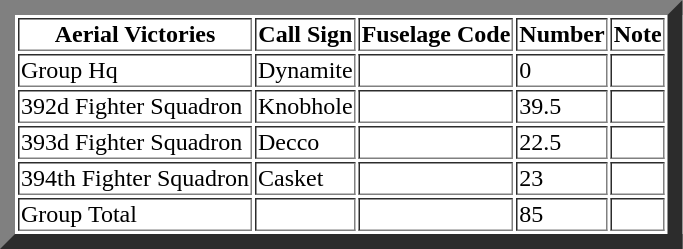<table border="10">
<tr>
<th>Aerial Victories</th>
<th>Call Sign</th>
<th>Fuselage Code</th>
<th>Number</th>
<th>Note</th>
</tr>
<tr>
<td>Group Hq</td>
<td>Dynamite</td>
<td></td>
<td>0</td>
<td></td>
</tr>
<tr>
<td>392d Fighter Squadron</td>
<td>Knobhole</td>
<td></td>
<td>39.5</td>
<td></td>
</tr>
<tr>
<td>393d Fighter Squadron</td>
<td>Decco</td>
<td></td>
<td>22.5</td>
<td></td>
</tr>
<tr>
<td>394th Fighter Squadron</td>
<td>Casket</td>
<td></td>
<td>23</td>
<td></td>
</tr>
<tr>
<td>Group Total</td>
<td></td>
<td></td>
<td>85</td>
<td></td>
</tr>
</table>
